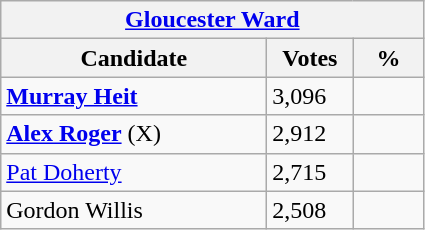<table class="wikitable">
<tr>
<th colspan="3"><a href='#'>Gloucester Ward</a></th>
</tr>
<tr>
<th style="width: 170px">Candidate</th>
<th style="width: 50px">Votes</th>
<th style="width: 40px">%</th>
</tr>
<tr>
<td><strong><a href='#'>Murray Heit</a></strong></td>
<td>3,096</td>
<td></td>
</tr>
<tr>
<td><strong><a href='#'>Alex Roger</a></strong> (X)</td>
<td>2,912</td>
<td></td>
</tr>
<tr>
<td><a href='#'>Pat Doherty</a></td>
<td>2,715</td>
<td></td>
</tr>
<tr>
<td>Gordon Willis</td>
<td>2,508</td>
<td></td>
</tr>
</table>
